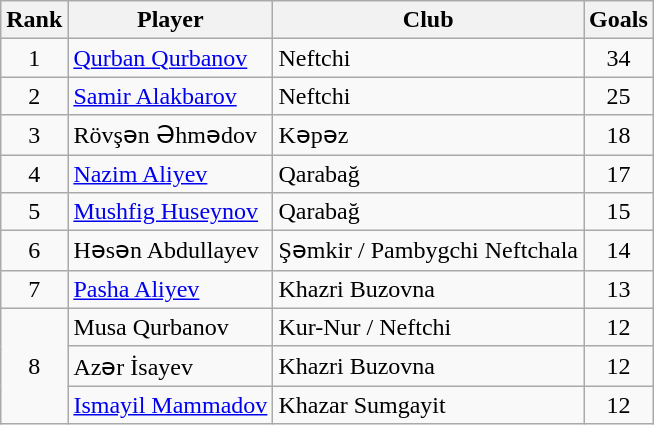<table class="wikitable" style="text-align:center">
<tr>
<th>Rank</th>
<th>Player</th>
<th>Club</th>
<th>Goals</th>
</tr>
<tr>
<td>1</td>
<td align="left"> <a href='#'>Qurban Qurbanov</a></td>
<td align="left">Neftchi</td>
<td>34</td>
</tr>
<tr>
<td>2</td>
<td align="left"> <a href='#'>Samir Alakbarov</a></td>
<td align="left">Neftchi</td>
<td>25</td>
</tr>
<tr>
<td>3</td>
<td align="left"> Rövşən Əhmədov</td>
<td align="left">Kəpəz</td>
<td>18</td>
</tr>
<tr>
<td>4</td>
<td align="left"> <a href='#'>Nazim Aliyev</a></td>
<td align="left">Qarabağ</td>
<td>17</td>
</tr>
<tr>
<td>5</td>
<td align="left"> <a href='#'>Mushfig Huseynov</a></td>
<td align="left">Qarabağ</td>
<td>15</td>
</tr>
<tr>
<td>6</td>
<td align="left"> Həsən Abdullayev</td>
<td align="left">Şəmkir / Pambygchi Neftchala</td>
<td>14</td>
</tr>
<tr>
<td>7</td>
<td align="left"> <a href='#'>Pasha Aliyev</a></td>
<td align="left">Khazri Buzovna</td>
<td>13</td>
</tr>
<tr>
<td rowspan="3">8</td>
<td align="left"> Musa Qurbanov</td>
<td align="left">Kur-Nur / Neftchi</td>
<td>12</td>
</tr>
<tr>
<td align="left"> Azər İsayev</td>
<td align="left">Khazri Buzovna</td>
<td>12</td>
</tr>
<tr>
<td align="left"> <a href='#'>Ismayil Mammadov</a></td>
<td align="left">Khazar Sumgayit</td>
<td>12</td>
</tr>
</table>
